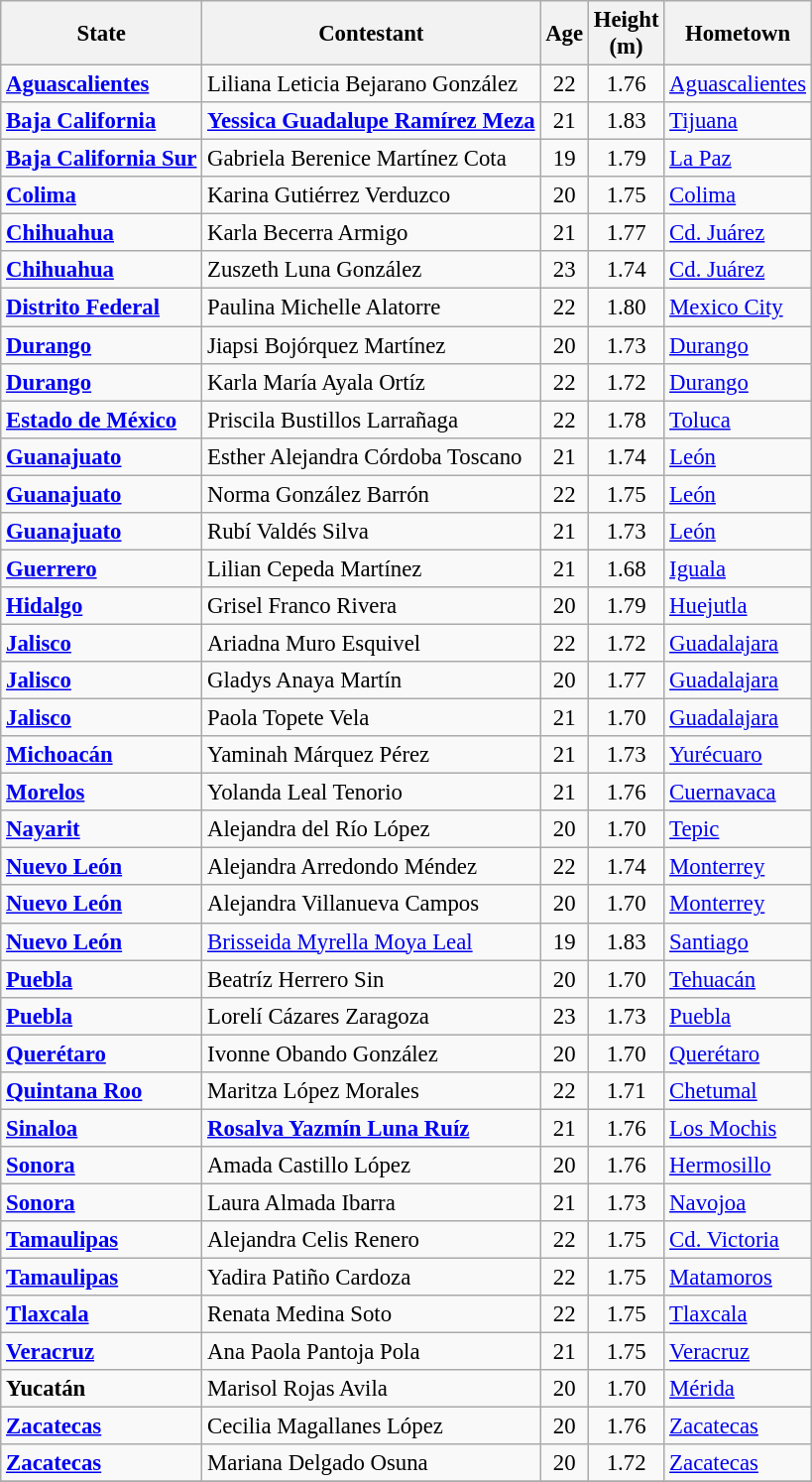<table class="wikitable sortable" style="font-size:95%;">
<tr>
<th>State</th>
<th>Contestant</th>
<th>Age</th>
<th>Height<br> (m)</th>
<th>Hometown</th>
</tr>
<tr>
<td><strong> <a href='#'>Aguascalientes</a></strong></td>
<td>Liliana Leticia Bejarano González</td>
<td align="center">22</td>
<td align="center">1.76</td>
<td><a href='#'>Aguascalientes</a></td>
</tr>
<tr>
<td><strong> <a href='#'>Baja California</a></strong></td>
<td><strong><a href='#'>Yessica Guadalupe Ramírez Meza</a></strong></td>
<td align="center">21</td>
<td align="center">1.83</td>
<td><a href='#'>Tijuana</a></td>
</tr>
<tr>
<td><strong> <a href='#'>Baja California Sur</a></strong></td>
<td>Gabriela Berenice Martínez Cota</td>
<td align="center">19</td>
<td align="center">1.79</td>
<td><a href='#'>La Paz</a></td>
</tr>
<tr>
<td><strong> <a href='#'>Colima</a></strong></td>
<td>Karina Gutiérrez Verduzco</td>
<td align="center">20</td>
<td align="center">1.75</td>
<td><a href='#'>Colima</a></td>
</tr>
<tr>
<td><strong> <a href='#'>Chihuahua</a></strong></td>
<td>Karla Becerra Armigo</td>
<td align="center">21</td>
<td align="center">1.77</td>
<td><a href='#'>Cd. Juárez</a></td>
</tr>
<tr>
<td><strong> <a href='#'>Chihuahua</a></strong></td>
<td>Zuszeth Luna González</td>
<td align="center">23</td>
<td align="center">1.74</td>
<td><a href='#'>Cd. Juárez</a></td>
</tr>
<tr>
<td><strong> <a href='#'>Distrito Federal</a></strong></td>
<td>Paulina Michelle Alatorre</td>
<td align="center">22</td>
<td align="center">1.80</td>
<td><a href='#'>Mexico City</a></td>
</tr>
<tr>
<td><strong> <a href='#'>Durango</a></strong></td>
<td>Jiapsi Bojórquez Martínez</td>
<td align="center">20</td>
<td align="center">1.73</td>
<td><a href='#'>Durango</a></td>
</tr>
<tr>
<td><strong> <a href='#'>Durango</a></strong></td>
<td>Karla María Ayala Ortíz</td>
<td align="center">22</td>
<td align="center">1.72</td>
<td><a href='#'>Durango</a></td>
</tr>
<tr>
<td><strong> <a href='#'>Estado de México</a></strong></td>
<td>Priscila Bustillos Larrañaga</td>
<td align="center">22</td>
<td align="center">1.78</td>
<td><a href='#'>Toluca</a></td>
</tr>
<tr>
<td><strong> <a href='#'>Guanajuato</a></strong></td>
<td>Esther Alejandra Córdoba Toscano</td>
<td align="center">21</td>
<td align="center">1.74</td>
<td><a href='#'>León</a></td>
</tr>
<tr>
<td><strong> <a href='#'>Guanajuato</a></strong></td>
<td>Norma González Barrón</td>
<td align="center">22</td>
<td align="center">1.75</td>
<td><a href='#'>León</a></td>
</tr>
<tr>
<td><strong> <a href='#'>Guanajuato</a></strong></td>
<td>Rubí Valdés Silva</td>
<td align="center">21</td>
<td align="center">1.73</td>
<td><a href='#'>León</a></td>
</tr>
<tr>
<td><strong> <a href='#'>Guerrero</a></strong></td>
<td>Lilian Cepeda Martínez</td>
<td align="center">21</td>
<td align="center">1.68</td>
<td><a href='#'>Iguala</a></td>
</tr>
<tr>
<td><strong> <a href='#'>Hidalgo</a></strong></td>
<td>Grisel Franco Rivera</td>
<td align="center">20</td>
<td align="center">1.79</td>
<td><a href='#'>Huejutla</a></td>
</tr>
<tr>
<td><strong> <a href='#'>Jalisco</a></strong></td>
<td>Ariadna Muro Esquivel</td>
<td align="center">22</td>
<td align="center">1.72</td>
<td><a href='#'>Guadalajara</a></td>
</tr>
<tr>
<td><strong> <a href='#'>Jalisco</a></strong></td>
<td>Gladys Anaya Martín</td>
<td align="center">20</td>
<td align="center">1.77</td>
<td><a href='#'>Guadalajara</a></td>
</tr>
<tr>
<td><strong> <a href='#'>Jalisco</a></strong></td>
<td>Paola Topete Vela</td>
<td align="center">21</td>
<td align="center">1.70</td>
<td><a href='#'>Guadalajara</a></td>
</tr>
<tr>
<td><strong> <a href='#'>Michoacán</a></strong></td>
<td>Yaminah Márquez Pérez</td>
<td align="center">21</td>
<td align="center">1.73</td>
<td><a href='#'>Yurécuaro</a></td>
</tr>
<tr>
<td><strong> <a href='#'>Morelos</a></strong></td>
<td>Yolanda Leal Tenorio</td>
<td align="center">21</td>
<td align="center">1.76</td>
<td><a href='#'>Cuernavaca</a></td>
</tr>
<tr>
<td><strong> <a href='#'>Nayarit</a></strong></td>
<td>Alejandra del Río López</td>
<td align="center">20</td>
<td align="center">1.70</td>
<td><a href='#'>Tepic</a></td>
</tr>
<tr>
<td><strong> <a href='#'>Nuevo León</a></strong></td>
<td>Alejandra Arredondo Méndez</td>
<td align="center">22</td>
<td align="center">1.74</td>
<td><a href='#'>Monterrey</a></td>
</tr>
<tr>
<td><strong> <a href='#'>Nuevo León</a></strong></td>
<td>Alejandra Villanueva Campos</td>
<td align="center">20</td>
<td align="center">1.70</td>
<td><a href='#'>Monterrey</a></td>
</tr>
<tr>
<td><strong> <a href='#'>Nuevo León</a></strong></td>
<td><a href='#'>Brisseida Myrella Moya Leal</a></td>
<td align="center">19</td>
<td align="center">1.83</td>
<td><a href='#'>Santiago</a></td>
</tr>
<tr>
<td><strong> <a href='#'>Puebla</a></strong></td>
<td>Beatríz Herrero Sin</td>
<td align="center">20</td>
<td align="center">1.70</td>
<td><a href='#'>Tehuacán</a></td>
</tr>
<tr>
<td><strong> <a href='#'>Puebla</a></strong></td>
<td>Lorelí Cázares Zaragoza</td>
<td align="center">23</td>
<td align="center">1.73</td>
<td><a href='#'>Puebla</a></td>
</tr>
<tr>
<td><strong> <a href='#'>Querétaro</a></strong></td>
<td>Ivonne Obando González</td>
<td align="center">20</td>
<td align="center">1.70</td>
<td><a href='#'>Querétaro</a></td>
</tr>
<tr>
<td><strong> <a href='#'>Quintana Roo</a></strong></td>
<td>Maritza López Morales</td>
<td align="center">22</td>
<td align="center">1.71</td>
<td><a href='#'>Chetumal</a></td>
</tr>
<tr>
<td><strong> <a href='#'>Sinaloa</a></strong></td>
<td><strong><a href='#'>Rosalva Yazmín Luna Ruíz</a></strong></td>
<td align="center">21</td>
<td align="center">1.76</td>
<td><a href='#'>Los Mochis</a></td>
</tr>
<tr>
<td><strong> <a href='#'>Sonora</a></strong></td>
<td>Amada Castillo López</td>
<td align="center">20</td>
<td align="center">1.76</td>
<td><a href='#'>Hermosillo</a></td>
</tr>
<tr>
<td><strong> <a href='#'>Sonora</a></strong></td>
<td>Laura Almada Ibarra</td>
<td align="center">21</td>
<td align="center">1.73</td>
<td><a href='#'>Navojoa</a></td>
</tr>
<tr>
<td><strong> <a href='#'>Tamaulipas</a></strong></td>
<td>Alejandra Celis Renero</td>
<td align="center">22</td>
<td align="center">1.75</td>
<td><a href='#'>Cd. Victoria</a></td>
</tr>
<tr>
<td><strong> <a href='#'>Tamaulipas</a></strong></td>
<td>Yadira Patiño Cardoza</td>
<td align="center">22</td>
<td align="center">1.75</td>
<td><a href='#'>Matamoros</a></td>
</tr>
<tr>
<td><strong> <a href='#'>Tlaxcala</a></strong></td>
<td>Renata Medina Soto</td>
<td align="center">22</td>
<td align="center">1.75</td>
<td><a href='#'>Tlaxcala</a></td>
</tr>
<tr>
<td><strong> <a href='#'>Veracruz</a></strong></td>
<td>Ana Paola Pantoja Pola</td>
<td align="center">21</td>
<td align="center">1.75</td>
<td><a href='#'>Veracruz</a></td>
</tr>
<tr>
<td><strong> Yucatán</strong></td>
<td>Marisol Rojas Avila</td>
<td align="center">20</td>
<td align="center">1.70</td>
<td><a href='#'>Mérida</a></td>
</tr>
<tr>
<td><strong> <a href='#'>Zacatecas</a></strong></td>
<td>Cecilia Magallanes López</td>
<td align="center">20</td>
<td align="center">1.76</td>
<td><a href='#'>Zacatecas</a></td>
</tr>
<tr>
<td><strong> <a href='#'>Zacatecas</a></strong></td>
<td>Mariana Delgado Osuna</td>
<td align="center">20</td>
<td align="center">1.72</td>
<td><a href='#'>Zacatecas</a></td>
</tr>
<tr>
</tr>
</table>
